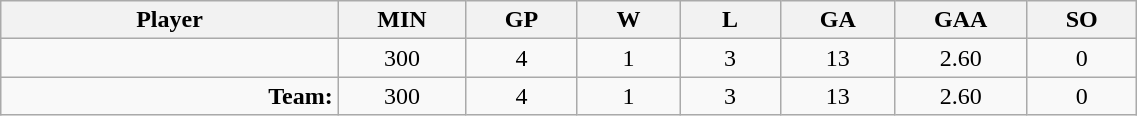<table class="wikitable sortable" width="60%">
<tr>
<th bgcolor="#DDDDFF" width="10%">Player</th>
<th width="3%" bgcolor="#DDDDFF" title="Minutes played">MIN</th>
<th width="3%" bgcolor="#DDDDFF" title="Games played in">GP</th>
<th width="3%" bgcolor="#DDDDFF" title="Wins">W</th>
<th width="3%" bgcolor="#DDDDFF"title="Losses">L</th>
<th width="3%" bgcolor="#DDDDFF" title="Goals against">GA</th>
<th width="3%" bgcolor="#DDDDFF" title="Goals against average">GAA</th>
<th width="3%" bgcolor="#DDDDFF" title="Shut-outs">SO</th>
</tr>
<tr align="center">
<td align="right"></td>
<td>300</td>
<td>4</td>
<td>1</td>
<td>3</td>
<td>13</td>
<td>2.60</td>
<td>0</td>
</tr>
<tr align="center">
<td align="right"><strong>Team:</strong></td>
<td>300</td>
<td>4</td>
<td>1</td>
<td>3</td>
<td>13</td>
<td>2.60</td>
<td>0</td>
</tr>
</table>
